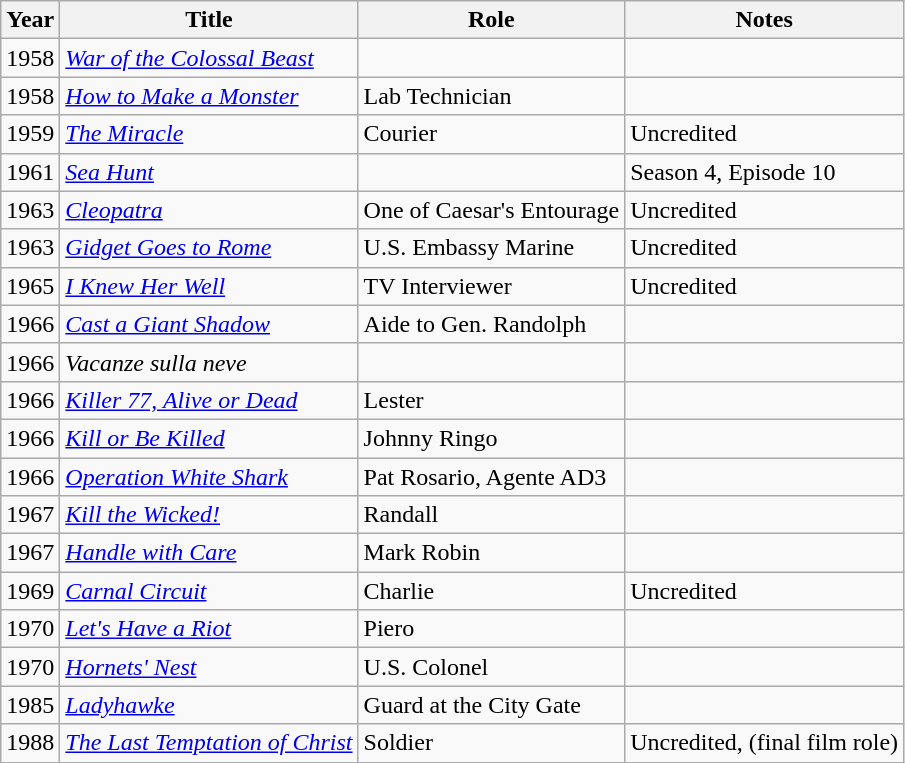<table class="wikitable">
<tr>
<th>Year</th>
<th>Title</th>
<th>Role</th>
<th>Notes</th>
</tr>
<tr>
<td>1958</td>
<td><em><a href='#'>War of the Colossal Beast</a></em></td>
<td></td>
<td></td>
</tr>
<tr>
<td>1958</td>
<td><em><a href='#'>How to Make a Monster</a></em></td>
<td>Lab Technician</td>
<td></td>
</tr>
<tr>
<td>1959</td>
<td><em><a href='#'>The Miracle</a></em></td>
<td>Courier</td>
<td>Uncredited</td>
</tr>
<tr>
<td>1961</td>
<td><em><a href='#'>Sea Hunt</a></em></td>
<td></td>
<td>Season 4, Episode 10</td>
</tr>
<tr>
<td>1963</td>
<td><em><a href='#'>Cleopatra</a></em></td>
<td>One of Caesar's Entourage</td>
<td>Uncredited</td>
</tr>
<tr>
<td>1963</td>
<td><em><a href='#'>Gidget Goes to Rome</a></em></td>
<td>U.S. Embassy Marine</td>
<td>Uncredited</td>
</tr>
<tr>
<td>1965</td>
<td><em><a href='#'>I Knew Her Well</a></em></td>
<td>TV Interviewer</td>
<td>Uncredited</td>
</tr>
<tr>
<td>1966</td>
<td><em><a href='#'>Cast a Giant Shadow</a></em></td>
<td>Aide to Gen. Randolph</td>
<td></td>
</tr>
<tr>
<td>1966</td>
<td><em>Vacanze sulla neve</em></td>
<td></td>
<td></td>
</tr>
<tr>
<td>1966</td>
<td><em><a href='#'>Killer 77, Alive or Dead</a></em></td>
<td>Lester</td>
<td></td>
</tr>
<tr>
<td>1966</td>
<td><em><a href='#'>Kill or Be Killed</a></em></td>
<td>Johnny Ringo</td>
<td></td>
</tr>
<tr>
<td>1966</td>
<td><em><a href='#'>Operation White Shark</a></em></td>
<td>Pat Rosario, Agente AD3</td>
<td></td>
</tr>
<tr>
<td>1967</td>
<td><em><a href='#'>Kill the Wicked!</a></em></td>
<td>Randall</td>
<td></td>
</tr>
<tr>
<td>1967</td>
<td><em><a href='#'>Handle with Care</a></em></td>
<td>Mark Robin</td>
<td></td>
</tr>
<tr>
<td>1969</td>
<td><em><a href='#'>Carnal Circuit</a></em></td>
<td>Charlie</td>
<td>Uncredited</td>
</tr>
<tr>
<td>1970</td>
<td><em><a href='#'>Let's Have a Riot</a></em></td>
<td>Piero</td>
<td></td>
</tr>
<tr>
<td>1970</td>
<td><em><a href='#'>Hornets' Nest</a></em></td>
<td>U.S. Colonel</td>
<td></td>
</tr>
<tr>
<td>1985</td>
<td><em><a href='#'>Ladyhawke</a></em></td>
<td>Guard at the City Gate</td>
<td></td>
</tr>
<tr>
<td>1988</td>
<td><em><a href='#'>The Last Temptation of Christ</a></em></td>
<td>Soldier</td>
<td>Uncredited, (final film role)</td>
</tr>
</table>
